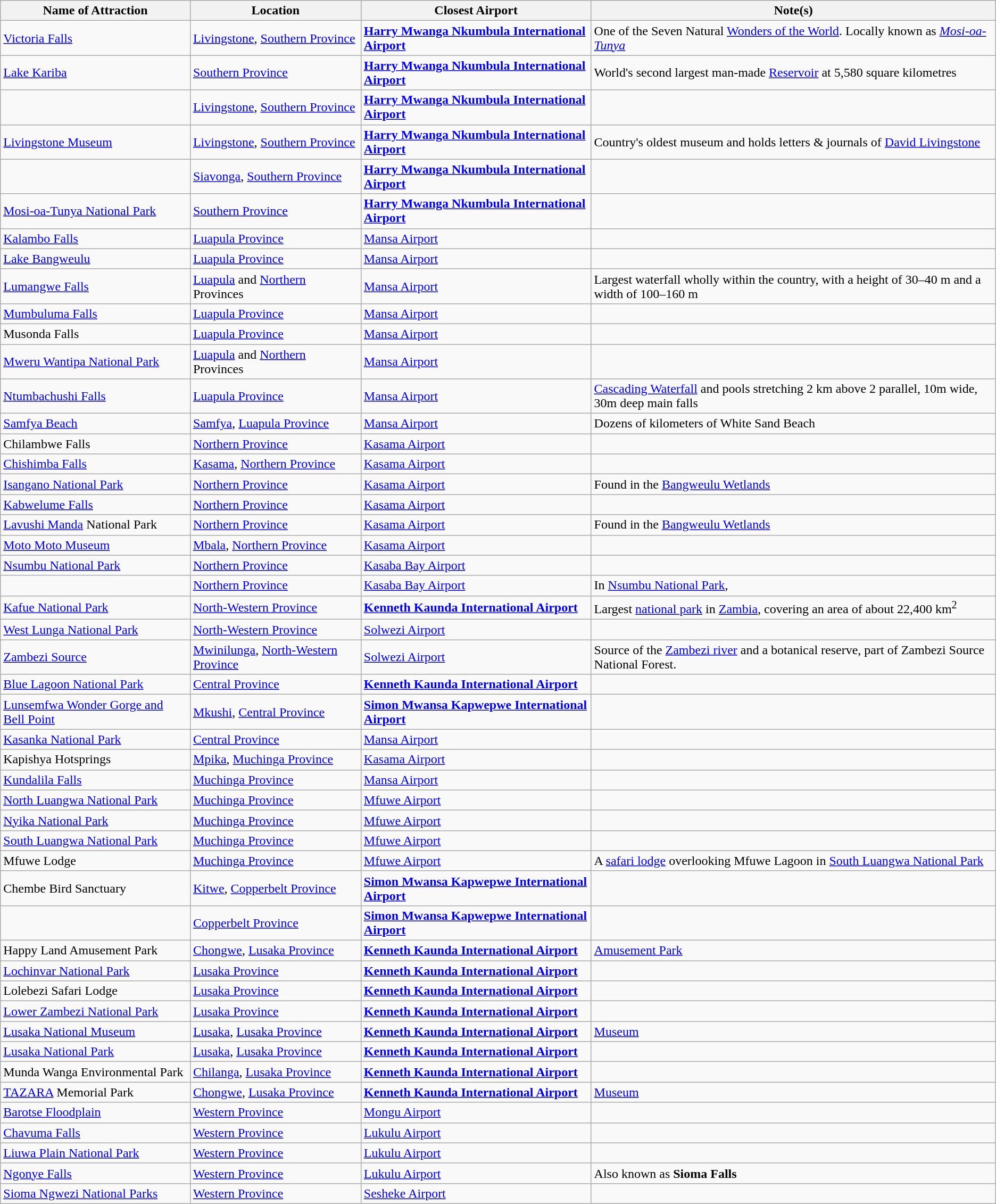<table class="wikitable sortable">
<tr>
<th>Name of Attraction</th>
<th>Location</th>
<th>Closest Airport</th>
<th>Note(s)</th>
</tr>
<tr>
<td><a href='#'>Victoria Falls</a></td>
<td><a href='#'>Livingstone</a>, <a href='#'>Southern Province</a></td>
<td><strong><a href='#'>Harry Mwanga Nkumbula International Airport</a></strong></td>
<td>One of the Seven Natural <a href='#'>Wonders of the World</a>. Locally known as <em><a href='#'>Mosi-oa-Tunya</a></em></td>
</tr>
<tr>
<td><a href='#'>Lake Kariba</a></td>
<td><a href='#'>Southern Province</a></td>
<td><strong><a href='#'>Harry Mwanga Nkumbula International Airport</a></strong></td>
<td>World's second largest man-made <a href='#'>Reservoir</a> at  5,580 square kilometres</td>
</tr>
<tr>
<td></td>
<td><a href='#'>Livingstone</a>, <a href='#'>Southern Province</a></td>
<td><strong><a href='#'>Harry Mwanga Nkumbula International Airport</a></strong></td>
<td></td>
</tr>
<tr>
<td><a href='#'>Livingstone Museum</a></td>
<td><a href='#'>Livingstone</a>, <a href='#'>Southern Province</a></td>
<td><strong><a href='#'>Harry Mwanga Nkumbula International Airport</a></strong></td>
<td> Country's oldest museum and holds letters & journals of <a href='#'>David Livingstone</a></td>
</tr>
<tr>
<td></td>
<td><a href='#'>Siavonga</a>, <a href='#'>Southern Province</a></td>
<td><strong><a href='#'>Harry Mwanga Nkumbula International Airport</a></strong></td>
<td></td>
</tr>
<tr>
<td><a href='#'>Mosi-oa-Tunya National Park</a></td>
<td><a href='#'>Southern Province</a></td>
<td><strong><a href='#'>Harry Mwanga Nkumbula International Airport</a></strong></td>
<td></td>
</tr>
<tr>
<td><a href='#'>Kalambo Falls</a></td>
<td><a href='#'>Luapula Province</a></td>
<td><a href='#'>Mansa Airport</a></td>
<td></td>
</tr>
<tr>
<td><a href='#'>Lake Bangweulu</a></td>
<td><a href='#'>Luapula Province</a></td>
<td><a href='#'>Mansa Airport</a></td>
<td></td>
</tr>
<tr>
<td><a href='#'>Lumangwe Falls</a></td>
<td><a href='#'>Luapula</a> and <a href='#'>Northern</a> Provinces</td>
<td><a href='#'>Mansa Airport</a></td>
<td>Largest waterfall wholly within the country, with a height of 30–40 m and a width of 100–160 m</td>
</tr>
<tr>
<td><a href='#'>Mumbuluma Falls</a></td>
<td><a href='#'>Luapula Province</a></td>
<td><a href='#'>Mansa Airport</a></td>
<td></td>
</tr>
<tr>
<td>Musonda Falls</td>
<td><a href='#'>Luapula Province</a></td>
<td><a href='#'>Mansa Airport</a></td>
<td></td>
</tr>
<tr>
<td><a href='#'>Mweru Wantipa National Park</a></td>
<td><a href='#'>Luapula</a> and <a href='#'>Northern</a> Provinces</td>
<td><a href='#'>Mansa Airport</a></td>
<td></td>
</tr>
<tr>
<td><a href='#'>Ntumbachushi Falls</a></td>
<td><a href='#'>Luapula Province</a></td>
<td><a href='#'>Mansa Airport</a></td>
<td><a href='#'>Cascading Waterfall</a> and pools stretching 2 km above 2 parallel, 10m wide, 30m deep main falls</td>
</tr>
<tr>
<td><a href='#'>Samfya Beach</a></td>
<td><a href='#'>Samfya</a>, <a href='#'>Luapula Province</a></td>
<td><a href='#'>Mansa Airport</a></td>
<td> Dozens of kilometers of White Sand Beach</td>
</tr>
<tr>
<td>Chilambwe Falls</td>
<td><a href='#'>Northern Province</a></td>
<td><a href='#'>Kasama Airport</a></td>
<td></td>
</tr>
<tr>
<td><a href='#'>Chishimba Falls</a></td>
<td><a href='#'>Kasama</a>, <a href='#'>Northern Province</a></td>
<td><a href='#'>Kasama Airport</a></td>
<td></td>
</tr>
<tr>
<td><a href='#'>Isangano National Park</a></td>
<td><a href='#'>Northern Province</a></td>
<td><a href='#'>Kasama Airport</a></td>
<td>Found in the <a href='#'>Bangweulu Wetlands</a></td>
</tr>
<tr>
<td><a href='#'>Kabwelume Falls</a></td>
<td><a href='#'>Northern Province</a></td>
<td><a href='#'>Kasama Airport</a></td>
<td></td>
</tr>
<tr>
<td><a href='#'>Lavushi Manda</a> National Park</td>
<td><a href='#'>Northern Province</a></td>
<td><a href='#'>Kasama Airport</a></td>
<td>Found in the <a href='#'>Bangweulu Wetlands</a></td>
</tr>
<tr>
<td><a href='#'>Moto Moto Museum</a></td>
<td><a href='#'>Mbala</a>, <a href='#'>Northern Province</a></td>
<td><a href='#'>Kasama Airport</a></td>
<td></td>
</tr>
<tr>
<td><a href='#'>Nsumbu National Park</a></td>
<td><a href='#'>Northern Province</a></td>
<td><a href='#'>Kasaba Bay Airport</a></td>
<td></td>
</tr>
<tr>
<td></td>
<td><a href='#'>Northern Province</a></td>
<td><a href='#'>Kasaba Bay Airport</a></td>
<td>In <a href='#'>Nsumbu National Park</a>,</td>
</tr>
<tr>
<td><a href='#'>Kafue National Park</a></td>
<td><a href='#'>North-Western Province</a></td>
<td><strong><a href='#'>Kenneth Kaunda International Airport</a></strong></td>
<td>Largest <a href='#'>national park</a> in <a href='#'>Zambia</a>, covering an area of about 22,400 km<sup>2</sup></td>
</tr>
<tr>
<td><a href='#'>West Lunga National Park</a></td>
<td><a href='#'>North-Western Province</a></td>
<td><a href='#'>Solwezi Airport</a></td>
<td></td>
</tr>
<tr>
<td><a href='#'>Zambezi Source</a></td>
<td><a href='#'>Mwinilunga</a>, <a href='#'>North-Western Province</a></td>
<td><a href='#'>Solwezi Airport</a></td>
<td>Source of the <a href='#'>Zambezi river</a> and a botanical reserve, part of Zambezi Source National Forest.</td>
</tr>
<tr>
<td><a href='#'>Blue Lagoon National Park</a></td>
<td><a href='#'>Central Province</a></td>
<td><strong><a href='#'>Kenneth Kaunda International Airport</a></strong></td>
<td></td>
</tr>
<tr>
<td><a href='#'>Lunsemfwa Wonder Gorge and Bell Point</a></td>
<td><a href='#'>Mkushi</a>, <a href='#'>Central Province</a></td>
<td><strong><a href='#'>Simon Mwansa Kapwepwe International Airport</a></strong></td>
<td></td>
</tr>
<tr>
<td><a href='#'>Kasanka National Park</a></td>
<td><a href='#'>Central Province</a></td>
<td><a href='#'>Mansa Airport</a></td>
<td></td>
</tr>
<tr>
<td>Kapishya Hotsprings</td>
<td><a href='#'>Mpika</a>, <a href='#'>Muchinga Province</a></td>
<td><a href='#'>Kasama Airport</a></td>
<td></td>
</tr>
<tr>
<td><a href='#'>Kundalila Falls</a></td>
<td><a href='#'>Muchinga Province</a></td>
<td><a href='#'>Mansa Airport</a></td>
<td></td>
</tr>
<tr>
<td><a href='#'>North Luangwa National Park</a></td>
<td><a href='#'>Muchinga Province</a></td>
<td><a href='#'>Mfuwe Airport</a></td>
<td></td>
</tr>
<tr>
<td><a href='#'>Nyika National Park</a></td>
<td><a href='#'>Muchinga Province</a></td>
<td><a href='#'>Mfuwe Airport</a></td>
<td></td>
</tr>
<tr>
<td><a href='#'>South Luangwa National Park</a></td>
<td><a href='#'>Muchinga Province</a></td>
<td><a href='#'>Mfuwe Airport</a></td>
<td></td>
</tr>
<tr>
<td>Mfuwe Lodge</td>
<td><a href='#'>Muchinga Province</a></td>
<td><a href='#'>Mfuwe Airport</a></td>
<td> A <a href='#'>safari lodge</a> overlooking Mfuwe Lagoon in <a href='#'>South Luangwa National Park</a></td>
</tr>
<tr>
<td>Chembe Bird Sanctuary</td>
<td><a href='#'>Kitwe</a>, <a href='#'>Copperbelt Province</a></td>
<td><strong><a href='#'>Simon Mwansa Kapwepwe International Airport</a></strong></td>
<td></td>
</tr>
<tr>
<td></td>
<td><a href='#'>Copperbelt Province</a></td>
<td><strong><a href='#'>Simon Mwansa Kapwepwe International Airport</a></strong></td>
<td></td>
</tr>
<tr>
<td>Happy Land Amusement Park</td>
<td><a href='#'>Chongwe</a>, <a href='#'>Lusaka Province</a></td>
<td><strong><a href='#'>Kenneth Kaunda International Airport</a></strong></td>
<td><a href='#'>Amusement Park</a></td>
</tr>
<tr>
<td><a href='#'>Lochinvar National Park</a></td>
<td><a href='#'>Lusaka Province</a></td>
<td><strong><a href='#'>Kenneth Kaunda International Airport</a></strong></td>
<td></td>
</tr>
<tr>
<td>Lolebezi Safari Lodge</td>
<td><a href='#'>Lusaka Province</a></td>
<td><strong><a href='#'>Kenneth Kaunda International Airport</a></strong></td>
<td></td>
</tr>
<tr>
<td><a href='#'>Lower Zambezi National Park</a></td>
<td><a href='#'>Lusaka Province</a></td>
<td><strong><a href='#'>Kenneth Kaunda International Airport</a></strong></td>
<td></td>
</tr>
<tr>
<td><a href='#'>Lusaka National Museum</a></td>
<td><a href='#'>Lusaka</a>, <a href='#'>Lusaka Province</a></td>
<td><strong><a href='#'>Kenneth Kaunda International Airport</a></strong></td>
<td><a href='#'>Museum</a></td>
</tr>
<tr>
<td><a href='#'>Lusaka National Park</a></td>
<td><a href='#'>Lusaka</a>, <a href='#'>Lusaka Province</a></td>
<td><strong><a href='#'>Kenneth Kaunda International Airport</a></strong></td>
<td></td>
</tr>
<tr>
<td>Munda Wanga Environmental Park</td>
<td><a href='#'>Chilanga</a>, <a href='#'>Lusaka Province</a></td>
<td><strong><a href='#'>Kenneth Kaunda International Airport</a></strong></td>
<td></td>
</tr>
<tr>
<td><a href='#'>TAZARA</a> Memorial Park</td>
<td><a href='#'>Chongwe</a>, <a href='#'>Lusaka Province</a></td>
<td><strong><a href='#'>Kenneth Kaunda International Airport</a></strong></td>
<td><a href='#'>Museum</a></td>
</tr>
<tr>
<td><a href='#'>Barotse Floodplain</a></td>
<td><a href='#'>Western Province</a></td>
<td><a href='#'>Mongu Airport</a></td>
<td></td>
</tr>
<tr>
<td><a href='#'>Chavuma Falls</a></td>
<td><a href='#'>Western Province</a></td>
<td><a href='#'>Lukulu Airport</a></td>
<td></td>
</tr>
<tr>
<td><a href='#'>Liuwa Plain National Park</a></td>
<td><a href='#'>Western Province</a></td>
<td><a href='#'>Lukulu Airport</a></td>
<td></td>
</tr>
<tr>
<td><a href='#'>Ngonye Falls</a></td>
<td><a href='#'>Western Province</a></td>
<td><a href='#'>Lukulu Airport</a></td>
<td> Also known as <strong>Sioma Falls</strong></td>
</tr>
<tr>
<td><a href='#'>Sioma Ngwezi National Parks</a></td>
<td><a href='#'>Western Province</a></td>
<td><a href='#'>Sesheke Airport</a></td>
<td></td>
</tr>
</table>
